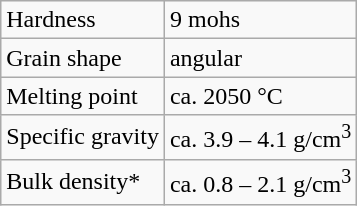<table class="wikitable">
<tr>
<td>Hardness</td>
<td>9 mohs</td>
</tr>
<tr>
<td>Grain shape</td>
<td>angular</td>
</tr>
<tr>
<td>Melting point</td>
<td>ca. 2050 °C</td>
</tr>
<tr>
<td>Specific gravity</td>
<td>ca. 3.9 – 4.1 g/cm<sup>3</sup></td>
</tr>
<tr>
<td>Bulk density*</td>
<td>ca. 0.8 – 2.1 g/cm<sup>3</sup></td>
</tr>
</table>
